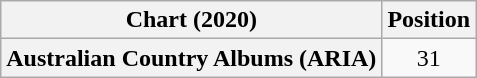<table class="wikitable plainrowheaders" style="text-align:center">
<tr>
<th scope="col">Chart (2020)</th>
<th scope="col">Position</th>
</tr>
<tr>
<th scope="row">Australian Country Albums (ARIA)</th>
<td>31</td>
</tr>
</table>
